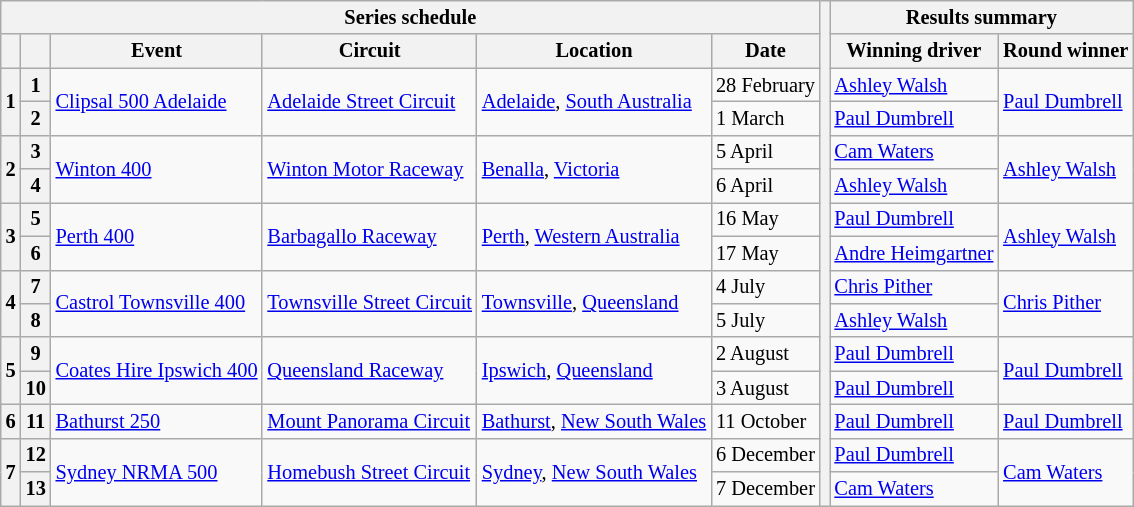<table class="wikitable" style="font-size: 85%">
<tr>
<th colspan="6">Series schedule</th>
<th rowspan="15"></th>
<th colspan="2">Results summary</th>
</tr>
<tr>
<th></th>
<th></th>
<th>Event</th>
<th>Circuit</th>
<th>Location</th>
<th>Date</th>
<th>Winning driver</th>
<th>Round winner</th>
</tr>
<tr>
<th rowspan="2">1</th>
<th>1</th>
<td rowspan="2"> <a href='#'>Clipsal 500 Adelaide</a></td>
<td rowspan="2"><a href='#'>Adelaide Street Circuit</a></td>
<td rowspan="2"><a href='#'>Adelaide</a>, <a href='#'>South Australia</a></td>
<td>28 February</td>
<td> <a href='#'>Ashley Walsh</a></td>
<td rowspan="2"> <a href='#'>Paul Dumbrell</a></td>
</tr>
<tr>
<th>2</th>
<td>1 March</td>
<td> <a href='#'>Paul Dumbrell</a></td>
</tr>
<tr>
<th rowspan="2">2</th>
<th>3</th>
<td rowspan="2"> <a href='#'>Winton 400</a></td>
<td rowspan="2"><a href='#'>Winton Motor Raceway</a></td>
<td rowspan="2"><a href='#'>Benalla</a>, <a href='#'>Victoria</a></td>
<td>5 April</td>
<td> <a href='#'>Cam Waters</a></td>
<td rowspan="2"> <a href='#'>Ashley Walsh</a></td>
</tr>
<tr>
<th>4</th>
<td>6 April</td>
<td> <a href='#'>Ashley Walsh</a></td>
</tr>
<tr>
<th rowspan="2">3</th>
<th>5</th>
<td rowspan=2> <a href='#'>Perth 400</a></td>
<td rowspan=2><a href='#'>Barbagallo Raceway</a></td>
<td rowspan=2><a href='#'>Perth</a>, <a href='#'>Western Australia</a></td>
<td>16 May</td>
<td> <a href='#'>Paul Dumbrell</a></td>
<td rowspan="2"> <a href='#'>Ashley Walsh</a></td>
</tr>
<tr>
<th>6</th>
<td>17 May</td>
<td> <a href='#'>Andre Heimgartner</a></td>
</tr>
<tr>
<th rowspan=2>4</th>
<th>7</th>
<td rowspan=2> <a href='#'>Castrol Townsville 400</a></td>
<td rowspan=2><a href='#'>Townsville Street Circuit</a></td>
<td rowspan=2><a href='#'>Townsville</a>, <a href='#'>Queensland</a></td>
<td>4 July</td>
<td> <a href='#'>Chris Pither</a></td>
<td rowspan="2"> <a href='#'>Chris Pither</a></td>
</tr>
<tr>
<th>8</th>
<td>5 July</td>
<td> <a href='#'>Ashley Walsh</a></td>
</tr>
<tr>
<th rowspan="2">5</th>
<th>9</th>
<td rowspan="2"> <a href='#'>Coates Hire Ipswich 400</a></td>
<td rowspan="2"><a href='#'>Queensland Raceway</a></td>
<td rowspan="2"><a href='#'>Ipswich</a>, <a href='#'>Queensland</a></td>
<td>2 August</td>
<td> <a href='#'>Paul Dumbrell</a></td>
<td rowspan="2"> <a href='#'>Paul Dumbrell</a></td>
</tr>
<tr>
<th>10</th>
<td>3 August</td>
<td> <a href='#'>Paul Dumbrell</a></td>
</tr>
<tr>
<th>6</th>
<th>11</th>
<td> <a href='#'>Bathurst 250</a></td>
<td><a href='#'>Mount Panorama Circuit</a></td>
<td><a href='#'>Bathurst</a>, <a href='#'>New South Wales</a></td>
<td>11 October</td>
<td> <a href='#'>Paul Dumbrell</a></td>
<td> <a href='#'>Paul Dumbrell</a></td>
</tr>
<tr>
<th rowspan="2">7</th>
<th>12</th>
<td rowspan="2"> <a href='#'>Sydney NRMA 500</a></td>
<td rowspan="2"><a href='#'>Homebush Street Circuit</a></td>
<td rowspan="2"><a href='#'>Sydney</a>, <a href='#'>New South Wales</a></td>
<td>6 December</td>
<td> <a href='#'>Paul Dumbrell</a></td>
<td rowspan="2"> <a href='#'>Cam Waters</a></td>
</tr>
<tr>
<th>13</th>
<td>7 December</td>
<td> <a href='#'>Cam Waters</a></td>
</tr>
</table>
